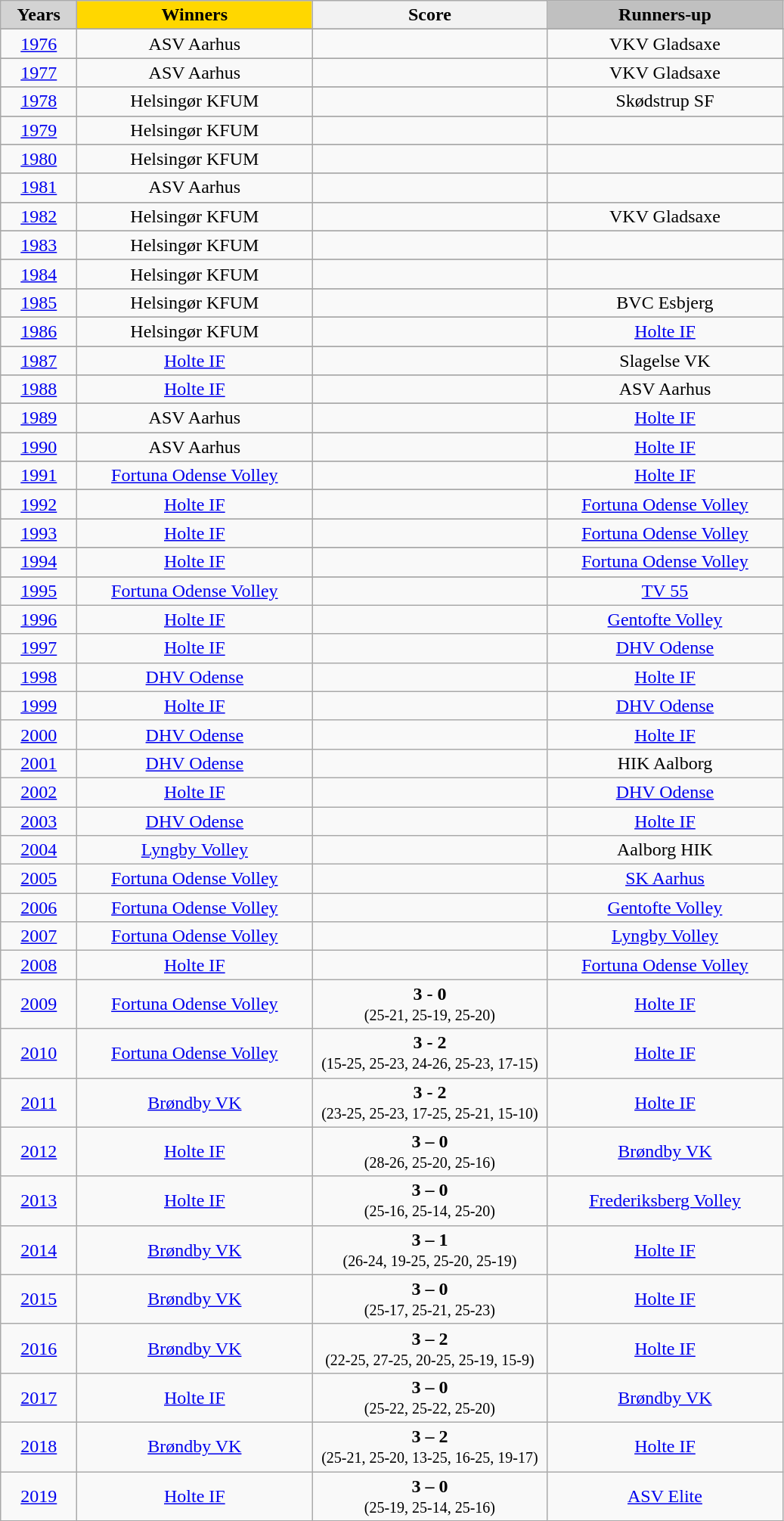<table class="wikitable">
<tr>
<th width=60; style="background:#d3d3d3">Years</th>
<th width=200; style="background:gold">Winners</th>
<th width=200>Score</th>
<th width=200; style="background:silver">Runners-up</th>
</tr>
<tr>
</tr>
<tr align=center>
<td><a href='#'>1976</a></td>
<td>ASV Aarhus</td>
<td></td>
<td>VKV Gladsaxe</td>
</tr>
<tr>
</tr>
<tr align=center>
<td><a href='#'>1977</a></td>
<td>ASV Aarhus</td>
<td></td>
<td>VKV Gladsaxe</td>
</tr>
<tr>
</tr>
<tr align=center>
<td><a href='#'>1978</a></td>
<td>Helsingør KFUM</td>
<td></td>
<td>Skødstrup SF</td>
</tr>
<tr>
</tr>
<tr align=center>
<td><a href='#'>1979</a></td>
<td>Helsingør KFUM</td>
<td></td>
<td></td>
</tr>
<tr>
</tr>
<tr align=center>
<td><a href='#'>1980</a></td>
<td>Helsingør KFUM</td>
<td></td>
<td></td>
</tr>
<tr>
</tr>
<tr align=center>
<td><a href='#'>1981</a></td>
<td>ASV Aarhus</td>
<td></td>
<td></td>
</tr>
<tr>
</tr>
<tr align=center>
<td><a href='#'>1982</a></td>
<td>Helsingør KFUM</td>
<td></td>
<td>VKV Gladsaxe</td>
</tr>
<tr>
</tr>
<tr align=center>
<td><a href='#'>1983</a></td>
<td>Helsingør KFUM</td>
<td></td>
<td></td>
</tr>
<tr>
</tr>
<tr align=center>
<td><a href='#'>1984</a></td>
<td>Helsingør KFUM</td>
<td></td>
<td></td>
</tr>
<tr>
</tr>
<tr align=center>
<td><a href='#'>1985</a></td>
<td>Helsingør KFUM</td>
<td></td>
<td>BVC Esbjerg</td>
</tr>
<tr>
</tr>
<tr align=center>
<td><a href='#'>1986</a></td>
<td>Helsingør KFUM</td>
<td></td>
<td><a href='#'>Holte IF</a></td>
</tr>
<tr>
</tr>
<tr align=center>
<td><a href='#'>1987</a></td>
<td><a href='#'>Holte IF</a></td>
<td></td>
<td>Slagelse VK</td>
</tr>
<tr>
</tr>
<tr align=center>
<td><a href='#'>1988</a></td>
<td><a href='#'>Holte IF</a></td>
<td></td>
<td>ASV Aarhus</td>
</tr>
<tr>
</tr>
<tr align=center>
<td><a href='#'>1989</a></td>
<td>ASV Aarhus</td>
<td></td>
<td><a href='#'>Holte IF</a></td>
</tr>
<tr>
</tr>
<tr align=center>
<td><a href='#'>1990</a></td>
<td>ASV Aarhus</td>
<td></td>
<td><a href='#'>Holte IF</a></td>
</tr>
<tr>
</tr>
<tr align=center>
<td><a href='#'>1991</a></td>
<td><a href='#'>Fortuna Odense Volley</a></td>
<td></td>
<td><a href='#'>Holte IF</a></td>
</tr>
<tr>
</tr>
<tr align=center>
<td><a href='#'>1992</a></td>
<td><a href='#'>Holte IF</a></td>
<td></td>
<td><a href='#'>Fortuna Odense Volley</a></td>
</tr>
<tr>
</tr>
<tr align=center>
<td><a href='#'>1993</a></td>
<td><a href='#'>Holte IF</a></td>
<td></td>
<td><a href='#'>Fortuna Odense Volley</a></td>
</tr>
<tr>
</tr>
<tr align=center>
<td><a href='#'>1994</a></td>
<td><a href='#'>Holte IF</a></td>
<td></td>
<td><a href='#'>Fortuna Odense Volley</a></td>
</tr>
<tr>
</tr>
<tr align=center>
<td><a href='#'>1995</a></td>
<td><a href='#'>Fortuna Odense Volley</a></td>
<td></td>
<td><a href='#'>TV 55</a></td>
</tr>
<tr align=center>
<td><a href='#'>1996</a></td>
<td><a href='#'>Holte IF</a></td>
<td></td>
<td><a href='#'>Gentofte Volley</a></td>
</tr>
<tr align=center>
<td><a href='#'>1997</a></td>
<td><a href='#'>Holte IF</a></td>
<td></td>
<td><a href='#'>DHV Odense</a></td>
</tr>
<tr align=center>
<td><a href='#'>1998</a></td>
<td><a href='#'>DHV Odense</a></td>
<td></td>
<td><a href='#'>Holte IF</a></td>
</tr>
<tr align=center>
<td><a href='#'>1999</a></td>
<td><a href='#'>Holte IF</a></td>
<td></td>
<td><a href='#'>DHV Odense</a></td>
</tr>
<tr align=center>
<td><a href='#'>2000</a></td>
<td><a href='#'>DHV Odense</a></td>
<td></td>
<td><a href='#'>Holte IF</a></td>
</tr>
<tr align=center>
<td><a href='#'>2001</a></td>
<td><a href='#'>DHV Odense</a></td>
<td></td>
<td>HIK Aalborg</td>
</tr>
<tr align=center>
<td><a href='#'>2002</a></td>
<td><a href='#'>Holte IF</a></td>
<td></td>
<td><a href='#'>DHV Odense</a></td>
</tr>
<tr align=center>
<td><a href='#'>2003</a></td>
<td><a href='#'>DHV Odense</a></td>
<td></td>
<td><a href='#'>Holte IF</a></td>
</tr>
<tr align=center>
<td><a href='#'>2004</a></td>
<td><a href='#'>Lyngby Volley</a></td>
<td></td>
<td>Aalborg HIK</td>
</tr>
<tr align=center>
<td><a href='#'>2005</a></td>
<td><a href='#'>Fortuna Odense Volley</a></td>
<td></td>
<td><a href='#'>SK Aarhus</a></td>
</tr>
<tr align=center>
<td><a href='#'>2006</a></td>
<td><a href='#'>Fortuna Odense Volley</a></td>
<td></td>
<td><a href='#'>Gentofte Volley</a></td>
</tr>
<tr align=center>
<td><a href='#'>2007</a></td>
<td><a href='#'>Fortuna Odense Volley</a></td>
<td></td>
<td><a href='#'>Lyngby Volley</a></td>
</tr>
<tr align=center>
<td><a href='#'>2008</a></td>
<td><a href='#'>Holte IF</a></td>
<td></td>
<td><a href='#'>Fortuna Odense Volley</a></td>
</tr>
<tr align=center>
<td><a href='#'>2009</a></td>
<td><a href='#'>Fortuna Odense Volley</a></td>
<td><strong>3 - 0</strong><br><small>(25-21, 25-19, 25-20)</small></td>
<td><a href='#'>Holte IF</a></td>
</tr>
<tr align=center>
<td><a href='#'>2010</a></td>
<td><a href='#'>Fortuna Odense Volley</a></td>
<td><strong>3 - 2</strong><br><small>(15-25, 25-23, 24-26, 25-23, 17-15)</small></td>
<td><a href='#'>Holte IF</a></td>
</tr>
<tr align=center>
<td><a href='#'>2011</a></td>
<td><a href='#'>Brøndby VK</a></td>
<td><strong>3 - 2</strong><br><small>(23-25, 25-23, 17-25, 25-21, 15-10)</small></td>
<td><a href='#'>Holte IF</a></td>
</tr>
<tr align=center>
<td><a href='#'>2012</a></td>
<td><a href='#'>Holte IF</a></td>
<td><strong>3 – 0</strong><br><small>(28-26, 25-20, 25-16)</small></td>
<td><a href='#'>Brøndby VK</a></td>
</tr>
<tr align=center>
<td><a href='#'>2013</a></td>
<td><a href='#'>Holte IF</a></td>
<td><strong>3 – 0</strong><br><small>(25-16, 25-14, 25-20)</small></td>
<td><a href='#'>Frederiksberg Volley</a></td>
</tr>
<tr align=center>
<td><a href='#'>2014</a></td>
<td><a href='#'>Brøndby VK</a></td>
<td><strong>3 – 1</strong><br><small>(26-24, 19-25, 25-20, 25-19)</small></td>
<td><a href='#'>Holte IF</a></td>
</tr>
<tr align=center>
<td><a href='#'>2015</a></td>
<td><a href='#'>Brøndby VK</a></td>
<td><strong>3 – 0</strong><br><small>(25-17, 25-21, 25-23)</small></td>
<td><a href='#'>Holte IF</a></td>
</tr>
<tr align=center>
<td><a href='#'>2016</a></td>
<td><a href='#'>Brøndby VK</a></td>
<td><strong>3 – 2</strong><br><small>(22-25, 27-25, 20-25, 25-19, 15-9)</small></td>
<td><a href='#'>Holte IF</a></td>
</tr>
<tr align=center>
<td><a href='#'>2017</a></td>
<td><a href='#'>Holte IF</a></td>
<td><strong>3 – 0</strong><br><small>(25-22, 25-22, 25-20)</small></td>
<td><a href='#'>Brøndby VK</a></td>
</tr>
<tr align=center>
<td><a href='#'>2018</a></td>
<td><a href='#'>Brøndby VK</a></td>
<td><strong>3 – 2</strong><br><small>(25-21, 25-20, 13-25, 16-25, 19-17)</small></td>
<td><a href='#'>Holte IF</a></td>
</tr>
<tr align=center>
<td><a href='#'>2019</a></td>
<td><a href='#'>Holte IF</a></td>
<td><strong>3 – 0</strong><br><small>(25-19, 25-14, 25-16)</small></td>
<td><a href='#'>ASV Elite</a></td>
</tr>
</table>
